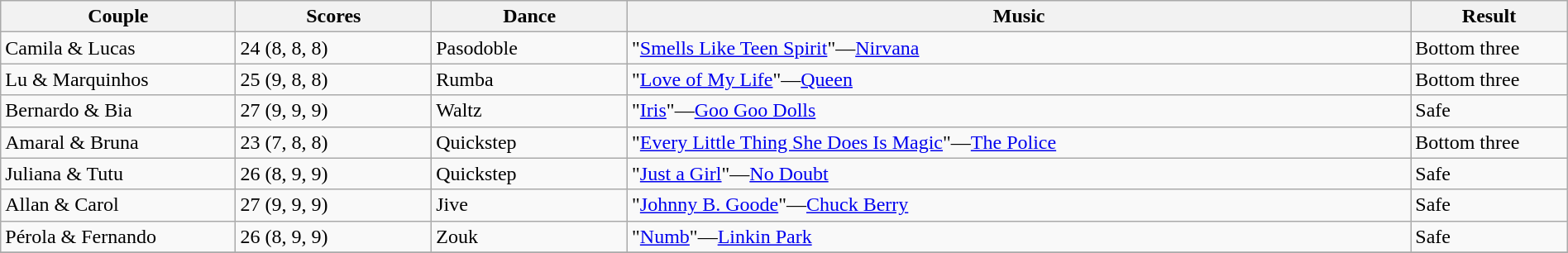<table class="wikitable sortable" style="width:100%;">
<tr>
<th width="15.0%">Couple</th>
<th width="12.5%">Scores</th>
<th width="12.5%">Dance</th>
<th width="50.0%">Music</th>
<th width="10.0%">Result</th>
</tr>
<tr>
<td>Camila & Lucas</td>
<td>24 (8, 8, 8)</td>
<td>Pasodoble</td>
<td>"<a href='#'>Smells Like Teen Spirit</a>"—<a href='#'>Nirvana</a></td>
<td>Bottom three</td>
</tr>
<tr>
<td>Lu & Marquinhos</td>
<td>25 (9, 8, 8)</td>
<td>Rumba</td>
<td>"<a href='#'>Love of My Life</a>"—<a href='#'>Queen</a></td>
<td>Bottom three</td>
</tr>
<tr>
<td>Bernardo & Bia</td>
<td>27 (9, 9, 9)</td>
<td>Waltz</td>
<td>"<a href='#'>Iris</a>"—<a href='#'>Goo Goo Dolls</a></td>
<td>Safe</td>
</tr>
<tr>
<td>Amaral & Bruna</td>
<td>23 (7, 8, 8)</td>
<td>Quickstep</td>
<td>"<a href='#'>Every Little Thing She Does Is Magic</a>"—<a href='#'>The Police</a></td>
<td>Bottom three</td>
</tr>
<tr>
<td>Juliana & Tutu</td>
<td>26 (8, 9, 9)</td>
<td>Quickstep</td>
<td>"<a href='#'>Just a Girl</a>"—<a href='#'>No Doubt</a></td>
<td>Safe</td>
</tr>
<tr>
<td>Allan & Carol</td>
<td>27 (9, 9, 9)</td>
<td>Jive</td>
<td>"<a href='#'>Johnny B. Goode</a>"—<a href='#'>Chuck Berry</a></td>
<td>Safe</td>
</tr>
<tr>
<td>Pérola & Fernando</td>
<td>26 (8, 9, 9)</td>
<td>Zouk</td>
<td>"<a href='#'>Numb</a>"—<a href='#'>Linkin Park</a></td>
<td>Safe</td>
</tr>
<tr>
</tr>
</table>
